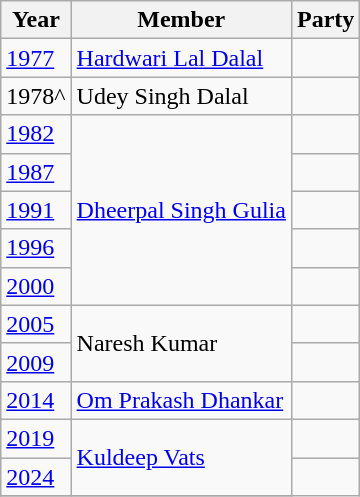<table class="wikitable">
<tr>
<th>Year</th>
<th>Member</th>
<th colspan=2>Party</th>
</tr>
<tr>
<td><a href='#'>1977</a></td>
<td><a href='#'>Hardwari Lal Dalal</a></td>
<td></td>
</tr>
<tr>
<td>1978^</td>
<td>Udey Singh Dalal</td>
<td></td>
</tr>
<tr>
<td><a href='#'>1982</a></td>
<td rowspan=5><a href='#'>Dheerpal Singh Gulia</a></td>
<td></td>
</tr>
<tr>
<td><a href='#'>1987</a></td>
</tr>
<tr>
<td><a href='#'>1991</a></td>
<td></td>
</tr>
<tr>
<td><a href='#'>1996</a></td>
<td></td>
</tr>
<tr>
<td><a href='#'>2000</a></td>
<td></td>
</tr>
<tr>
<td><a href='#'>2005</a></td>
<td rowspan=2>Naresh Kumar</td>
<td></td>
</tr>
<tr>
<td><a href='#'>2009</a></td>
<td></td>
</tr>
<tr>
<td><a href='#'>2014</a></td>
<td><a href='#'>Om Prakash Dhankar</a></td>
<td></td>
</tr>
<tr>
<td><a href='#'>2019</a></td>
<td rowspan=2><a href='#'>Kuldeep Vats</a></td>
<td></td>
</tr>
<tr>
<td><a href='#'>2024</a></td>
</tr>
<tr>
</tr>
</table>
